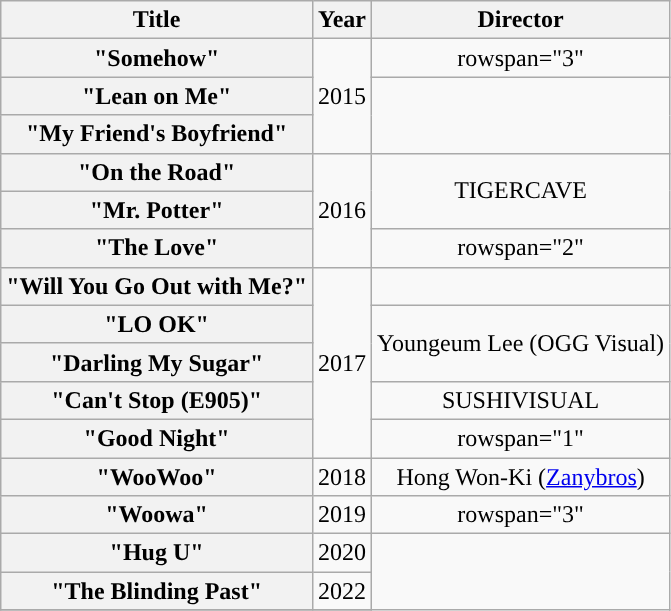<table class="wikitable plainrowheaders" style="text-align:center;">
<tr>
<th>Title</th>
<th>Year</th>
<th>Director</th>
</tr>
<tr>
<th scope="row">"Somehow"</th>
<td rowspan="3">2015</td>
<td>rowspan="3" </td>
</tr>
<tr>
<th scope="row">"Lean on Me"<br></th>
</tr>
<tr>
<th scope="row">"My Friend's Boyfriend"</th>
</tr>
<tr>
<th scope="row">"On the Road"</th>
<td rowspan="3">2016</td>
<td rowspan="2">TIGERCAVE</td>
</tr>
<tr>
<th scope="row">"Mr. Potter"</th>
</tr>
<tr>
<th scope="row">"The Love"</th>
<td>rowspan="2" </td>
</tr>
<tr>
<th scope="row">"Will You Go Out with Me?"</th>
<td rowspan="5">2017</td>
</tr>
<tr>
<th scope="row">"LO OK"<br></th>
<td rowspan="2">Youngeum Lee (OGG Visual)</td>
</tr>
<tr>
<th scope="row">"Darling My Sugar"<br></th>
</tr>
<tr>
<th scope="row">"Can't Stop (E905)"</th>
<td rowspan="1">SUSHIVISUAL</td>
</tr>
<tr>
<th scope="row">"Good Night"</th>
<td>rowspan="1" </td>
</tr>
<tr>
<th scope="row">"WooWoo"</th>
<td>2018</td>
<td>Hong Won-Ki (<a href='#'>Zanybros</a>)</td>
</tr>
<tr>
<th scope="row">"Woowa"</th>
<td>2019</td>
<td>rowspan="3" </td>
</tr>
<tr>
<th scope="row">"Hug U"</th>
<td>2020</td>
</tr>
<tr>
<th scope="row">"The Blinding Past"</th>
<td>2022</td>
</tr>
<tr>
</tr>
</table>
